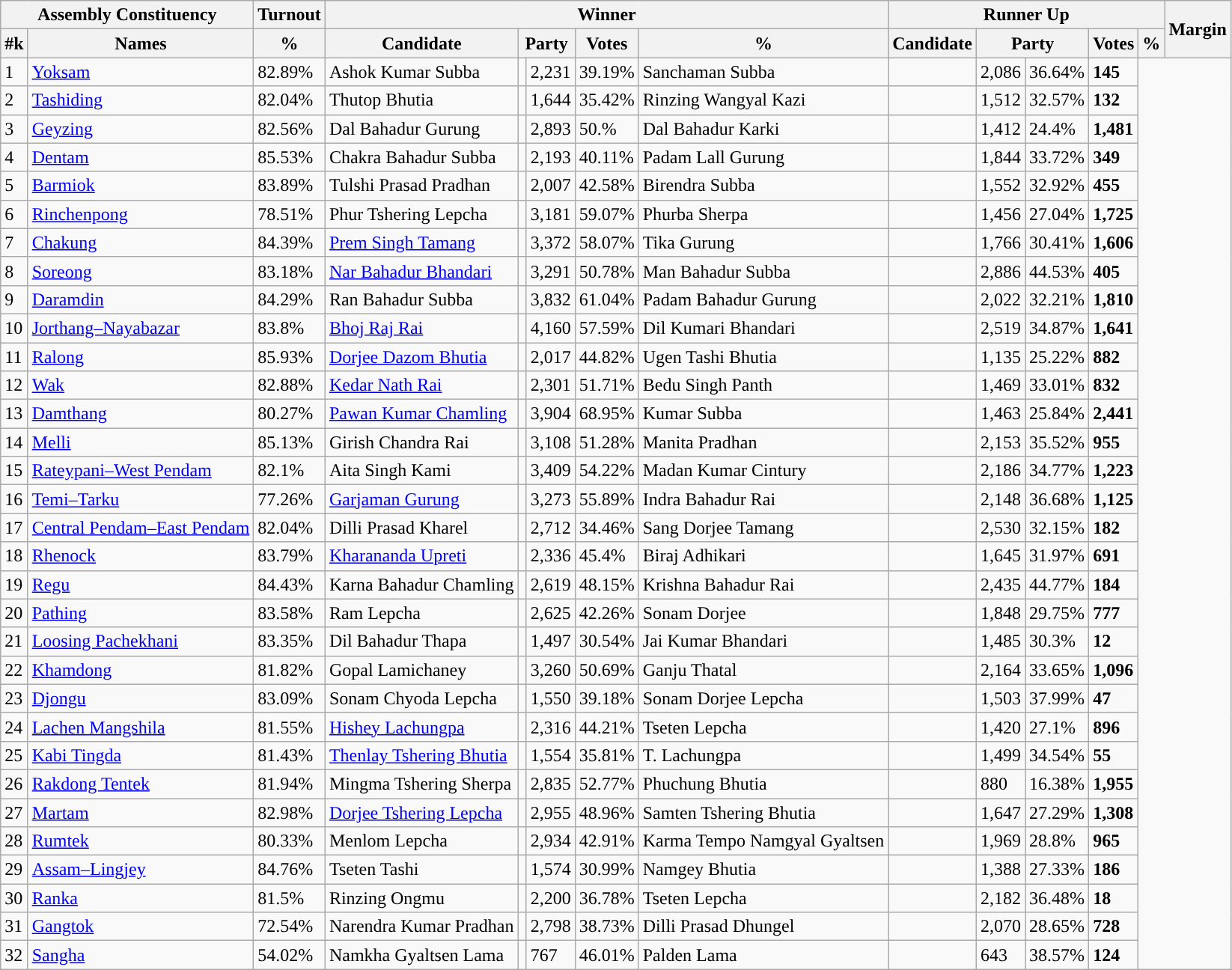<table class="wikitable sortable">
<tr>
<th colspan="2">Assembly Constituency</th>
<th>Turnout</th>
<th colspan="5">Winner</th>
<th colspan="5">Runner Up</th>
<th rowspan="2" data-sort-type=number>Margin</th>
</tr>
<tr>
<th>#k</th>
<th>Names</th>
<th>%</th>
<th>Candidate</th>
<th colspan="2">Party</th>
<th data-sort-type=number>Votes</th>
<th>%</th>
<th>Candidate</th>
<th colspan="2">Party</th>
<th data-sort-type=number>Votes</th>
<th>%</th>
</tr>
<tr>
<td>1</td>
<td><a href='#'>Yoksam</a></td>
<td>82.89%</td>
<td>Ashok Kumar Subba</td>
<td></td>
<td>2,231</td>
<td>39.19%</td>
<td>Sanchaman Subba</td>
<td></td>
<td>2,086</td>
<td>36.64%</td>
<td style="background:"><span><strong>145</strong></span></td>
</tr>
<tr>
<td>2</td>
<td><a href='#'>Tashiding</a></td>
<td>82.04%</td>
<td>Thutop Bhutia</td>
<td></td>
<td>1,644</td>
<td>35.42%</td>
<td>Rinzing Wangyal Kazi</td>
<td></td>
<td>1,512</td>
<td>32.57%</td>
<td style="background:"><span><strong>132</strong></span></td>
</tr>
<tr>
<td>3</td>
<td><a href='#'>Geyzing</a></td>
<td>82.56%</td>
<td>Dal Bahadur Gurung</td>
<td></td>
<td>2,893</td>
<td>50.%</td>
<td>Dal Bahadur Karki</td>
<td></td>
<td>1,412</td>
<td>24.4%</td>
<td style="background:"><span><strong>1,481</strong></span></td>
</tr>
<tr>
<td>4</td>
<td><a href='#'>Dentam</a></td>
<td>85.53%</td>
<td>Chakra Bahadur Subba</td>
<td></td>
<td>2,193</td>
<td>40.11%</td>
<td>Padam Lall Gurung</td>
<td></td>
<td>1,844</td>
<td>33.72%</td>
<td style="background:"><span><strong>349</strong></span></td>
</tr>
<tr>
<td>5</td>
<td><a href='#'>Barmiok</a></td>
<td>83.89%</td>
<td>Tulshi Prasad Pradhan</td>
<td></td>
<td>2,007</td>
<td>42.58%</td>
<td>Birendra Subba</td>
<td></td>
<td>1,552</td>
<td>32.92%</td>
<td style="background:"><span><strong>455</strong></span></td>
</tr>
<tr>
<td>6</td>
<td><a href='#'>Rinchenpong</a></td>
<td>78.51%</td>
<td>Phur Tshering  Lepcha</td>
<td></td>
<td>3,181</td>
<td>59.07%</td>
<td>Phurba Sherpa</td>
<td></td>
<td>1,456</td>
<td>27.04%</td>
<td style="background:"><span><strong>1,725</strong></span></td>
</tr>
<tr>
<td>7</td>
<td><a href='#'>Chakung</a></td>
<td>84.39%</td>
<td><a href='#'>Prem Singh Tamang</a></td>
<td></td>
<td>3,372</td>
<td>58.07%</td>
<td>Tika Gurung</td>
<td></td>
<td>1,766</td>
<td>30.41%</td>
<td style="background:"><span><strong>1,606</strong></span></td>
</tr>
<tr>
<td>8</td>
<td><a href='#'>Soreong</a></td>
<td>83.18%</td>
<td><a href='#'>Nar Bahadur Bhandari</a></td>
<td></td>
<td>3,291</td>
<td>50.78%</td>
<td>Man Bahadur Subba</td>
<td></td>
<td>2,886</td>
<td>44.53%</td>
<td style="background:"><span><strong>405</strong></span></td>
</tr>
<tr>
<td>9</td>
<td><a href='#'>Daramdin</a></td>
<td>84.29%</td>
<td>Ran Bahadur Subba</td>
<td></td>
<td>3,832</td>
<td>61.04%</td>
<td>Padam Bahadur Gurung</td>
<td></td>
<td>2,022</td>
<td>32.21%</td>
<td style="background:"><span><strong>1,810</strong></span></td>
</tr>
<tr>
<td>10</td>
<td><a href='#'>Jorthang–Nayabazar</a></td>
<td>83.8%</td>
<td><a href='#'>Bhoj Raj Rai</a></td>
<td></td>
<td>4,160</td>
<td>57.59%</td>
<td>Dil Kumari Bhandari</td>
<td></td>
<td>2,519</td>
<td>34.87%</td>
<td style="background:"><span><strong>1,641</strong></span></td>
</tr>
<tr>
<td>11</td>
<td><a href='#'>Ralong</a></td>
<td>85.93%</td>
<td><a href='#'>Dorjee Dazom Bhutia</a></td>
<td></td>
<td>2,017</td>
<td>44.82%</td>
<td>Ugen Tashi Bhutia</td>
<td></td>
<td>1,135</td>
<td>25.22%</td>
<td style="background:"><span><strong>882</strong></span></td>
</tr>
<tr>
<td>12</td>
<td><a href='#'>Wak</a></td>
<td>82.88%</td>
<td><a href='#'>Kedar Nath Rai</a></td>
<td></td>
<td>2,301</td>
<td>51.71%</td>
<td>Bedu Singh Panth</td>
<td></td>
<td>1,469</td>
<td>33.01%</td>
<td style="background:"><span><strong>832</strong></span></td>
</tr>
<tr>
<td>13</td>
<td><a href='#'>Damthang</a></td>
<td>80.27%</td>
<td><a href='#'>Pawan Kumar Chamling</a></td>
<td></td>
<td>3,904</td>
<td>68.95%</td>
<td>Kumar Subba</td>
<td></td>
<td>1,463</td>
<td>25.84%</td>
<td style="background:"><span><strong>2,441</strong></span></td>
</tr>
<tr>
<td>14</td>
<td><a href='#'>Melli</a></td>
<td>85.13%</td>
<td>Girish Chandra Rai</td>
<td></td>
<td>3,108</td>
<td>51.28%</td>
<td>Manita Pradhan</td>
<td></td>
<td>2,153</td>
<td>35.52%</td>
<td style="background:"><span><strong>955</strong></span></td>
</tr>
<tr>
<td>15</td>
<td><a href='#'>Rateypani–West Pendam</a></td>
<td>82.1%</td>
<td>Aita Singh Kami</td>
<td></td>
<td>3,409</td>
<td>54.22%</td>
<td>Madan Kumar Cintury</td>
<td></td>
<td>2,186</td>
<td>34.77%</td>
<td style="background:"><span><strong>1,223</strong></span></td>
</tr>
<tr>
<td>16</td>
<td><a href='#'>Temi–Tarku</a></td>
<td>77.26%</td>
<td><a href='#'>Garjaman Gurung</a></td>
<td></td>
<td>3,273</td>
<td>55.89%</td>
<td>Indra Bahadur Rai</td>
<td></td>
<td>2,148</td>
<td>36.68%</td>
<td style="background:"><span><strong>1,125</strong></span></td>
</tr>
<tr>
<td>17</td>
<td><a href='#'>Central Pendam–East Pendam</a></td>
<td>82.04%</td>
<td>Dilli Prasad Kharel</td>
<td></td>
<td>2,712</td>
<td>34.46%</td>
<td>Sang Dorjee Tamang</td>
<td></td>
<td>2,530</td>
<td>32.15%</td>
<td style="background:"><span><strong>182</strong></span></td>
</tr>
<tr>
<td>18</td>
<td><a href='#'>Rhenock</a></td>
<td>83.79%</td>
<td><a href='#'>Kharananda Upreti</a></td>
<td></td>
<td>2,336</td>
<td>45.4%</td>
<td>Biraj Adhikari</td>
<td></td>
<td>1,645</td>
<td>31.97%</td>
<td style="background:"><span><strong>691</strong></span></td>
</tr>
<tr>
<td>19</td>
<td><a href='#'>Regu</a></td>
<td>84.43%</td>
<td>Karna Bahadur Chamling</td>
<td></td>
<td>2,619</td>
<td>48.15%</td>
<td>Krishna Bahadur Rai</td>
<td></td>
<td>2,435</td>
<td>44.77%</td>
<td style="background:"><span><strong>184</strong></span></td>
</tr>
<tr>
<td>20</td>
<td><a href='#'>Pathing</a></td>
<td>83.58%</td>
<td>Ram Lepcha</td>
<td></td>
<td>2,625</td>
<td>42.26%</td>
<td>Sonam Dorjee</td>
<td></td>
<td>1,848</td>
<td>29.75%</td>
<td style="background:"><span><strong>777</strong></span></td>
</tr>
<tr>
<td>21</td>
<td><a href='#'>Loosing Pachekhani</a></td>
<td>83.35%</td>
<td>Dil Bahadur Thapa</td>
<td></td>
<td>1,497</td>
<td>30.54%</td>
<td>Jai Kumar Bhandari</td>
<td></td>
<td>1,485</td>
<td>30.3%</td>
<td style="background:"><span><strong>12</strong></span></td>
</tr>
<tr>
<td>22</td>
<td><a href='#'>Khamdong</a></td>
<td>81.82%</td>
<td>Gopal Lamichaney</td>
<td></td>
<td>3,260</td>
<td>50.69%</td>
<td>Ganju Thatal</td>
<td></td>
<td>2,164</td>
<td>33.65%</td>
<td style="background:"><span><strong>1,096</strong></span></td>
</tr>
<tr>
<td>23</td>
<td><a href='#'>Djongu</a></td>
<td>83.09%</td>
<td>Sonam Chyoda Lepcha</td>
<td></td>
<td>1,550</td>
<td>39.18%</td>
<td>Sonam Dorjee Lepcha</td>
<td></td>
<td>1,503</td>
<td>37.99%</td>
<td style="background:"><span><strong>47</strong></span></td>
</tr>
<tr>
<td>24</td>
<td><a href='#'>Lachen Mangshila</a></td>
<td>81.55%</td>
<td><a href='#'>Hishey Lachungpa</a></td>
<td></td>
<td>2,316</td>
<td>44.21%</td>
<td>Tseten Lepcha</td>
<td></td>
<td>1,420</td>
<td>27.1%</td>
<td style="background:"><span><strong>896</strong></span></td>
</tr>
<tr>
<td>25</td>
<td><a href='#'>Kabi Tingda</a></td>
<td>81.43%</td>
<td><a href='#'>Thenlay Tshering Bhutia</a></td>
<td></td>
<td>1,554</td>
<td>35.81%</td>
<td>T. Lachungpa</td>
<td></td>
<td>1,499</td>
<td>34.54%</td>
<td style="background:"><span><strong>55</strong></span></td>
</tr>
<tr>
<td>26</td>
<td><a href='#'>Rakdong Tentek</a></td>
<td>81.94%</td>
<td>Mingma Tshering Sherpa</td>
<td></td>
<td>2,835</td>
<td>52.77%</td>
<td>Phuchung Bhutia</td>
<td></td>
<td>880</td>
<td>16.38%</td>
<td style="background:"><span><strong>1,955</strong></span></td>
</tr>
<tr>
<td>27</td>
<td><a href='#'>Martam</a></td>
<td>82.98%</td>
<td><a href='#'>Dorjee Tshering Lepcha</a></td>
<td></td>
<td>2,955</td>
<td>48.96%</td>
<td>Samten Tshering Bhutia</td>
<td></td>
<td>1,647</td>
<td>27.29%</td>
<td style="background:"><span><strong>1,308</strong></span></td>
</tr>
<tr>
<td>28</td>
<td><a href='#'>Rumtek</a></td>
<td>80.33%</td>
<td>Menlom Lepcha</td>
<td></td>
<td>2,934</td>
<td>42.91%</td>
<td>Karma Tempo Namgyal Gyaltsen</td>
<td></td>
<td>1,969</td>
<td>28.8%</td>
<td style="background:"><span><strong>965</strong></span></td>
</tr>
<tr>
<td>29</td>
<td><a href='#'>Assam–Lingjey</a></td>
<td>84.76%</td>
<td>Tseten Tashi</td>
<td></td>
<td>1,574</td>
<td>30.99%</td>
<td>Namgey Bhutia</td>
<td></td>
<td>1,388</td>
<td>27.33%</td>
<td style="background:"><span><strong>186</strong></span></td>
</tr>
<tr>
<td>30</td>
<td><a href='#'>Ranka</a></td>
<td>81.5%</td>
<td>Rinzing Ongmu</td>
<td></td>
<td>2,200</td>
<td>36.78%</td>
<td>Tseten Lepcha</td>
<td></td>
<td>2,182</td>
<td>36.48%</td>
<td style="background:"><span><strong>18</strong></span></td>
</tr>
<tr>
<td>31</td>
<td><a href='#'>Gangtok</a></td>
<td>72.54%</td>
<td>Narendra Kumar Pradhan</td>
<td></td>
<td>2,798</td>
<td>38.73%</td>
<td>Dilli Prasad Dhungel</td>
<td></td>
<td>2,070</td>
<td>28.65%</td>
<td style="background:"><span><strong>728</strong></span></td>
</tr>
<tr>
<td>32</td>
<td><a href='#'>Sangha</a></td>
<td>54.02%</td>
<td>Namkha Gyaltsen Lama</td>
<td></td>
<td>767</td>
<td>46.01%</td>
<td>Palden Lama</td>
<td></td>
<td>643</td>
<td>38.57%</td>
<td style="background:"><span><strong>124</strong></span></td>
</tr>
</table>
